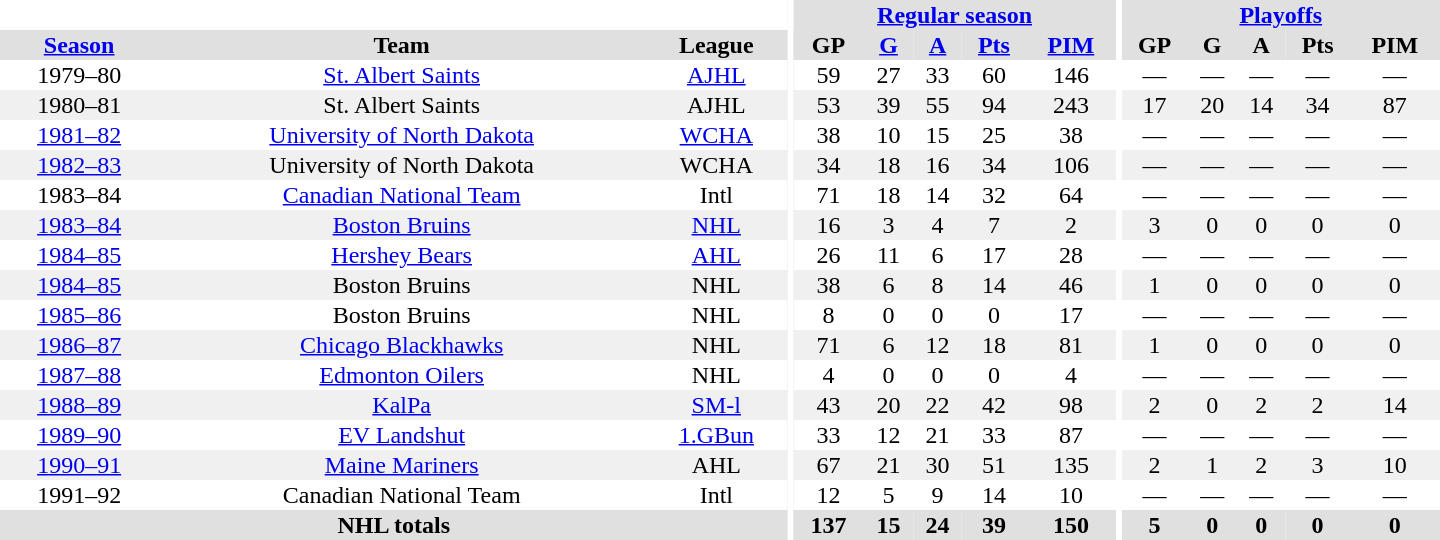<table border="0" cellpadding="1" cellspacing="0" style="text-align:center; width:60em">
<tr bgcolor="#e0e0e0">
<th colspan="3" bgcolor="#ffffff"></th>
<th rowspan="100" bgcolor="#ffffff"></th>
<th colspan="5"><a href='#'>Regular season</a></th>
<th rowspan="100" bgcolor="#ffffff"></th>
<th colspan="5"><a href='#'>Playoffs</a></th>
</tr>
<tr bgcolor="#e0e0e0">
<th><a href='#'>Season</a></th>
<th>Team</th>
<th>League</th>
<th>GP</th>
<th><a href='#'>G</a></th>
<th><a href='#'>A</a></th>
<th><a href='#'>Pts</a></th>
<th><a href='#'>PIM</a></th>
<th>GP</th>
<th>G</th>
<th>A</th>
<th>Pts</th>
<th>PIM</th>
</tr>
<tr>
<td>1979–80</td>
<td><a href='#'>St. Albert Saints</a></td>
<td><a href='#'>AJHL</a></td>
<td>59</td>
<td>27</td>
<td>33</td>
<td>60</td>
<td>146</td>
<td>—</td>
<td>—</td>
<td>—</td>
<td>—</td>
<td>—</td>
</tr>
<tr bgcolor="#f0f0f0">
<td>1980–81</td>
<td>St. Albert Saints</td>
<td>AJHL</td>
<td>53</td>
<td>39</td>
<td>55</td>
<td>94</td>
<td>243</td>
<td>17</td>
<td>20</td>
<td>14</td>
<td>34</td>
<td>87</td>
</tr>
<tr>
<td><a href='#'>1981–82</a></td>
<td><a href='#'>University of North Dakota</a></td>
<td><a href='#'>WCHA</a></td>
<td>38</td>
<td>10</td>
<td>15</td>
<td>25</td>
<td>38</td>
<td>—</td>
<td>—</td>
<td>—</td>
<td>—</td>
<td>—</td>
</tr>
<tr bgcolor="#f0f0f0">
<td><a href='#'>1982–83</a></td>
<td>University of North Dakota</td>
<td>WCHA</td>
<td>34</td>
<td>18</td>
<td>16</td>
<td>34</td>
<td>106</td>
<td>—</td>
<td>—</td>
<td>—</td>
<td>—</td>
<td>—</td>
</tr>
<tr>
<td>1983–84</td>
<td><a href='#'>Canadian National Team</a></td>
<td>Intl</td>
<td>71</td>
<td>18</td>
<td>14</td>
<td>32</td>
<td>64</td>
<td>—</td>
<td>—</td>
<td>—</td>
<td>—</td>
<td>—</td>
</tr>
<tr bgcolor="#f0f0f0">
<td><a href='#'>1983–84</a></td>
<td><a href='#'>Boston Bruins</a></td>
<td><a href='#'>NHL</a></td>
<td>16</td>
<td>3</td>
<td>4</td>
<td>7</td>
<td>2</td>
<td>3</td>
<td>0</td>
<td>0</td>
<td>0</td>
<td>0</td>
</tr>
<tr>
<td><a href='#'>1984–85</a></td>
<td><a href='#'>Hershey Bears</a></td>
<td><a href='#'>AHL</a></td>
<td>26</td>
<td>11</td>
<td>6</td>
<td>17</td>
<td>28</td>
<td>—</td>
<td>—</td>
<td>—</td>
<td>—</td>
<td>—</td>
</tr>
<tr bgcolor="#f0f0f0">
<td><a href='#'>1984–85</a></td>
<td>Boston Bruins</td>
<td>NHL</td>
<td>38</td>
<td>6</td>
<td>8</td>
<td>14</td>
<td>46</td>
<td>1</td>
<td>0</td>
<td>0</td>
<td>0</td>
<td>0</td>
</tr>
<tr>
<td><a href='#'>1985–86</a></td>
<td>Boston Bruins</td>
<td>NHL</td>
<td>8</td>
<td>0</td>
<td>0</td>
<td>0</td>
<td>17</td>
<td>—</td>
<td>—</td>
<td>—</td>
<td>—</td>
<td>—</td>
</tr>
<tr bgcolor="#f0f0f0">
<td><a href='#'>1986–87</a></td>
<td><a href='#'>Chicago Blackhawks</a></td>
<td>NHL</td>
<td>71</td>
<td>6</td>
<td>12</td>
<td>18</td>
<td>81</td>
<td>1</td>
<td>0</td>
<td>0</td>
<td>0</td>
<td>0</td>
</tr>
<tr>
<td><a href='#'>1987–88</a></td>
<td><a href='#'>Edmonton Oilers</a></td>
<td>NHL</td>
<td>4</td>
<td>0</td>
<td>0</td>
<td>0</td>
<td>4</td>
<td>—</td>
<td>—</td>
<td>—</td>
<td>—</td>
<td>—</td>
</tr>
<tr bgcolor="#f0f0f0">
<td><a href='#'>1988–89</a></td>
<td><a href='#'>KalPa</a></td>
<td><a href='#'>SM-l</a></td>
<td>43</td>
<td>20</td>
<td>22</td>
<td>42</td>
<td>98</td>
<td>2</td>
<td>0</td>
<td>2</td>
<td>2</td>
<td>14</td>
</tr>
<tr>
<td><a href='#'>1989–90</a></td>
<td><a href='#'>EV Landshut</a></td>
<td><a href='#'>1.GBun</a></td>
<td>33</td>
<td>12</td>
<td>21</td>
<td>33</td>
<td>87</td>
<td>—</td>
<td>—</td>
<td>—</td>
<td>—</td>
<td>—</td>
</tr>
<tr bgcolor="#f0f0f0">
<td><a href='#'>1990–91</a></td>
<td><a href='#'>Maine Mariners</a></td>
<td>AHL</td>
<td>67</td>
<td>21</td>
<td>30</td>
<td>51</td>
<td>135</td>
<td>2</td>
<td>1</td>
<td>2</td>
<td>3</td>
<td>10</td>
</tr>
<tr>
<td>1991–92</td>
<td>Canadian National Team</td>
<td>Intl</td>
<td>12</td>
<td>5</td>
<td>9</td>
<td>14</td>
<td>10</td>
<td>—</td>
<td>—</td>
<td>—</td>
<td>—</td>
<td>—</td>
</tr>
<tr bgcolor="#e0e0e0">
<th colspan="3">NHL totals</th>
<th>137</th>
<th>15</th>
<th>24</th>
<th>39</th>
<th>150</th>
<th>5</th>
<th>0</th>
<th>0</th>
<th>0</th>
<th>0</th>
</tr>
</table>
